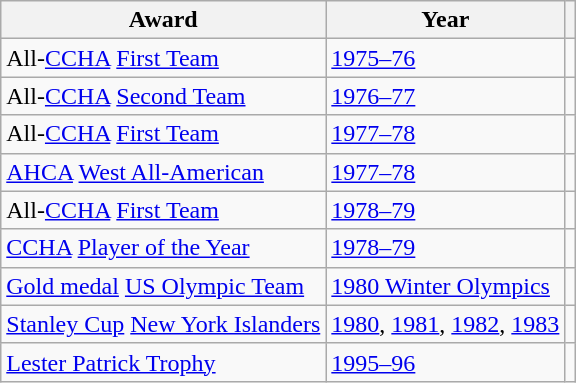<table class="wikitable">
<tr>
<th>Award</th>
<th>Year</th>
<th></th>
</tr>
<tr>
<td>All-<a href='#'>CCHA</a> <a href='#'>First Team</a></td>
<td><a href='#'>1975–76</a></td>
<td></td>
</tr>
<tr>
<td>All-<a href='#'>CCHA</a> <a href='#'>Second Team</a></td>
<td><a href='#'>1976–77</a></td>
<td></td>
</tr>
<tr>
<td>All-<a href='#'>CCHA</a> <a href='#'>First Team</a></td>
<td><a href='#'>1977–78</a></td>
<td></td>
</tr>
<tr>
<td><a href='#'>AHCA</a> <a href='#'>West All-American</a></td>
<td><a href='#'>1977–78</a></td>
<td></td>
</tr>
<tr>
<td>All-<a href='#'>CCHA</a> <a href='#'>First Team</a></td>
<td><a href='#'>1978–79</a></td>
<td></td>
</tr>
<tr>
<td><a href='#'>CCHA</a> <a href='#'>Player of the Year</a></td>
<td><a href='#'>1978–79</a></td>
<td></td>
</tr>
<tr>
<td><a href='#'>Gold medal</a> <a href='#'>US Olympic Team</a></td>
<td><a href='#'>1980 Winter Olympics</a></td>
<td></td>
</tr>
<tr>
<td><a href='#'>Stanley Cup</a> <a href='#'>New York Islanders</a></td>
<td><a href='#'>1980</a>, <a href='#'>1981</a>, <a href='#'>1982</a>, <a href='#'>1983</a></td>
<td></td>
</tr>
<tr>
<td><a href='#'>Lester Patrick Trophy</a></td>
<td><a href='#'>1995–96</a></td>
<td></td>
</tr>
</table>
